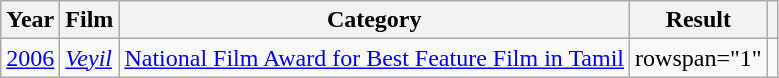<table class="wikitable sortable">
<tr>
<th scope="col">Year</th>
<th scope="col">Film</th>
<th scope="col">Category</th>
<th scope="col">Result</th>
<th class="unsortable" scope="col"></th>
</tr>
<tr>
<td><a href='#'>2006</a></td>
<td><em><a href='#'>Veyil</a></em></td>
<td rowspan="1"><a href='#'>National Film Award for Best Feature Film in Tamil</a></td>
<td>rowspan="1" </td>
<td></td>
</tr>
</table>
